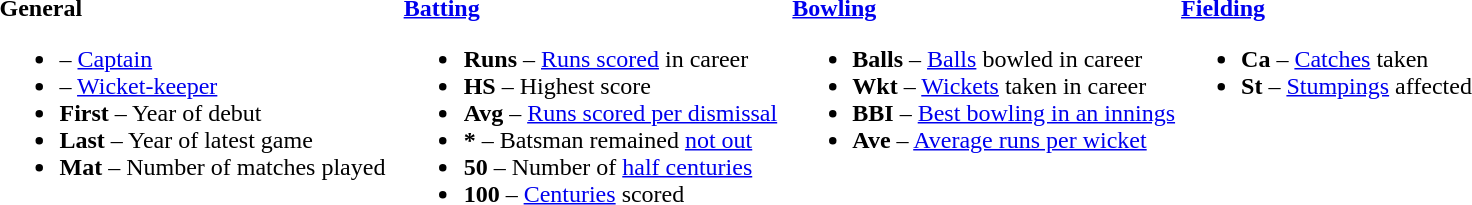<table>
<tr>
<td valign="top" style="width:26%"><br><strong>General</strong><ul><li> – <a href='#'>Captain</a></li><li> – <a href='#'>Wicket-keeper</a></li><li><strong>First</strong> – Year of debut</li><li><strong>Last</strong> – Year of latest game</li><li><strong>Mat</strong> – Number of matches played</li></ul></td>
<td valign="top" style="width:25%"><br><strong><a href='#'>Batting</a></strong><ul><li><strong>Runs</strong> – <a href='#'>Runs scored</a> in career</li><li><strong>HS</strong> – Highest score</li><li><strong>Avg</strong> – <a href='#'>Runs scored per dismissal</a></li><li><strong>*</strong> – Batsman remained <a href='#'>not out</a></li><li><strong>50</strong> – Number of <a href='#'>half centuries</a></li><li><strong>100</strong> – <a href='#'>Centuries</a> scored</li></ul></td>
<td valign="top" style="width:25%"><br><strong><a href='#'>Bowling</a></strong><ul><li><strong>Balls</strong> – <a href='#'>Balls</a> bowled in career</li><li><strong>Wkt</strong> – <a href='#'>Wickets</a> taken in career</li><li><strong>BBI</strong> – <a href='#'>Best bowling in an innings</a></li><li><strong>Ave</strong> – <a href='#'>Average runs per wicket</a></li></ul></td>
<td valign="top" style="width:24%"><br><strong><a href='#'>Fielding</a></strong><ul><li><strong>Ca</strong> – <a href='#'>Catches</a> taken</li><li><strong>St</strong> – <a href='#'>Stumpings</a> affected</li></ul></td>
</tr>
</table>
